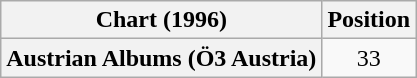<table class="wikitable plainrowheaders" style="text-align:center">
<tr>
<th scope="col">Chart (1996)</th>
<th scope="col">Position</th>
</tr>
<tr>
<th scope="row">Austrian Albums (Ö3 Austria)</th>
<td>33</td>
</tr>
</table>
